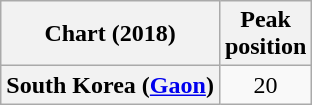<table class="wikitable plainrowheaders" style="text-align:center">
<tr>
<th scope="col">Chart (2018)</th>
<th scope="col">Peak<br>position</th>
</tr>
<tr>
<th scope="row">South Korea (<a href='#'>Gaon</a>)</th>
<td>20</td>
</tr>
</table>
